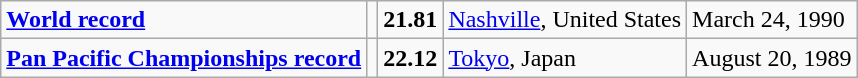<table class="wikitable">
<tr>
<td><strong><a href='#'>World record</a></strong></td>
<td></td>
<td><strong>21.81</strong></td>
<td><a href='#'>Nashville</a>, United States</td>
<td>March 24, 1990</td>
</tr>
<tr>
<td><strong><a href='#'>Pan Pacific Championships record</a></strong></td>
<td></td>
<td><strong>22.12</strong></td>
<td><a href='#'>Tokyo</a>, Japan</td>
<td>August 20, 1989</td>
</tr>
</table>
